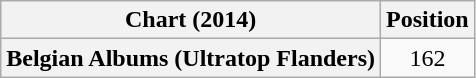<table class="wikitable plainrowheaders" style="text-align:center">
<tr>
<th scope="col">Chart (2014)</th>
<th scope="col">Position</th>
</tr>
<tr>
<th scope="row">Belgian Albums (Ultratop Flanders)</th>
<td>162</td>
</tr>
</table>
